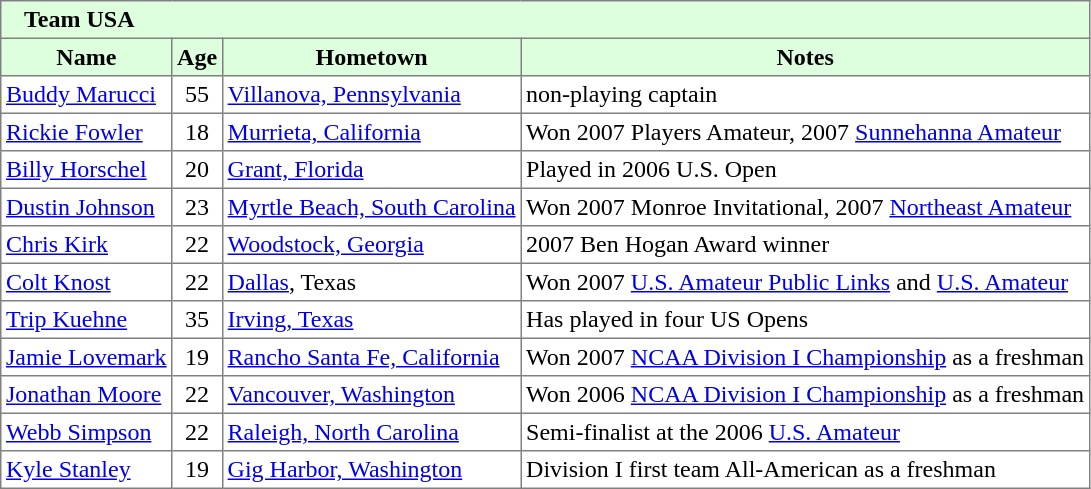<table border="1" cellpadding="3" style="border-collapse: collapse;">
<tr style="background:#ddffdd;">
<td colspan="6">   <strong>Team USA</strong></td>
</tr>
<tr style="background:#ddffdd;">
<th>Name</th>
<th>Age</th>
<th>Hometown</th>
<th>Notes</th>
</tr>
<tr>
<td><a href='#'>Buddy Marucci</a></td>
<td align="center">55</td>
<td><a href='#'>Villanova, Pennsylvania</a></td>
<td>non-playing captain</td>
</tr>
<tr>
<td><a href='#'>Rickie Fowler</a></td>
<td align="center">18</td>
<td><a href='#'>Murrieta, California</a></td>
<td>Won 2007 Players Amateur, 2007 <a href='#'>Sunnehanna Amateur</a></td>
</tr>
<tr>
<td><a href='#'>Billy Horschel</a></td>
<td align="center">20</td>
<td><a href='#'>Grant, Florida</a></td>
<td>Played in 2006 U.S. Open</td>
</tr>
<tr>
<td><a href='#'>Dustin Johnson</a></td>
<td align="center">23</td>
<td><a href='#'>Myrtle Beach, South Carolina</a></td>
<td>Won 2007 Monroe Invitational, 2007 <a href='#'>Northeast Amateur</a></td>
</tr>
<tr>
<td><a href='#'>Chris Kirk</a></td>
<td align="center">22</td>
<td><a href='#'>Woodstock, Georgia</a></td>
<td>2007 Ben Hogan Award winner</td>
</tr>
<tr>
<td><a href='#'>Colt Knost</a></td>
<td align="center">22</td>
<td><a href='#'>Dallas</a>, Texas</td>
<td>Won 2007 <a href='#'>U.S. Amateur Public Links</a> and <a href='#'>U.S. Amateur</a></td>
</tr>
<tr>
<td><a href='#'>Trip Kuehne</a></td>
<td align="center">35</td>
<td><a href='#'>Irving, Texas</a></td>
<td>Has played in four US Opens</td>
</tr>
<tr>
<td><a href='#'>Jamie Lovemark</a></td>
<td align="center">19</td>
<td><a href='#'>Rancho Santa Fe, California</a></td>
<td>Won 2007 <a href='#'>NCAA Division I Championship</a> as a freshman</td>
</tr>
<tr>
<td><a href='#'>Jonathan Moore</a></td>
<td align="center">22</td>
<td><a href='#'>Vancouver, Washington</a></td>
<td>Won 2006 <a href='#'>NCAA Division I Championship</a> as a freshman</td>
</tr>
<tr>
<td><a href='#'>Webb Simpson</a></td>
<td align="center">22</td>
<td><a href='#'>Raleigh, North Carolina</a></td>
<td>Semi-finalist at the 2006 <a href='#'>U.S. Amateur</a></td>
</tr>
<tr>
<td><a href='#'>Kyle Stanley</a></td>
<td align="center">19</td>
<td><a href='#'>Gig Harbor, Washington</a></td>
<td>Division I first team All-American as a freshman</td>
</tr>
</table>
